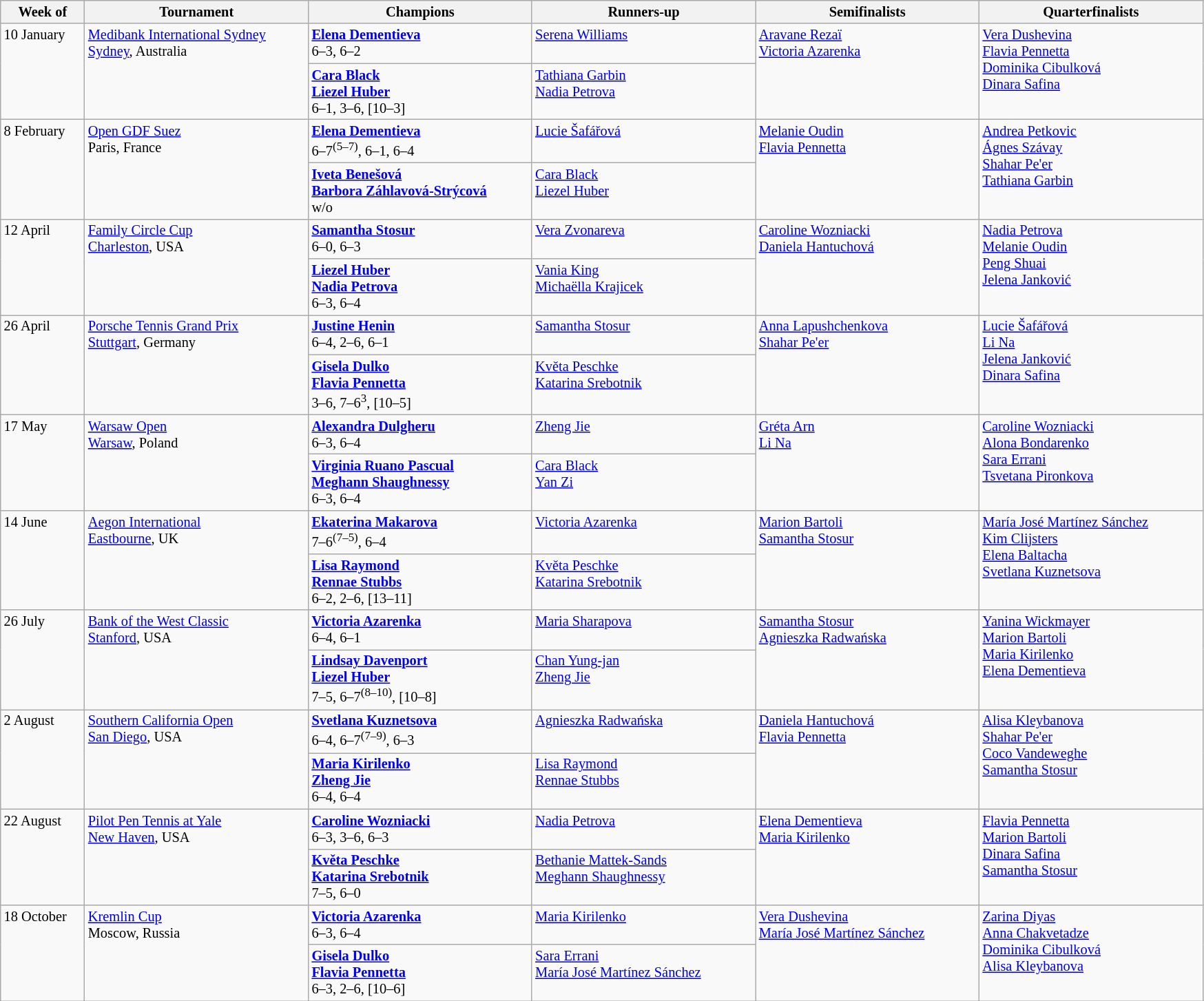<table class="wikitable" style="font-size:85%;">
<tr>
<th width="75">Week of</th>
<th width="210">Tournament</th>
<th width="210">Champions</th>
<th width="210">Runners-up</th>
<th width="210">Semifinalists</th>
<th width="210">Quarterfinalists</th>
</tr>
<tr valign=top>
<td rowspan=2>10 January</td>
<td rowspan=2><a href='#'>Medibank International Sydney</a><br> <a href='#'>Sydney</a>, Australia</td>
<td> <strong><a href='#'>Elena Dementieva</a></strong> <br> 6–3, 6–2</td>
<td> <a href='#'>Serena Williams</a></td>
<td rowspan=2> <a href='#'>Aravane Rezaï</a> <br> <a href='#'>Victoria Azarenka</a></td>
<td rowspan=2> <a href='#'>Vera Dushevina</a><br> <a href='#'>Flavia Pennetta</a><br> <a href='#'>Dominika Cibulková</a>  <br> <a href='#'>Dinara Safina</a></td>
</tr>
<tr valign=top>
<td><strong> <a href='#'>Cara Black</a><br> <a href='#'>Liezel Huber</a></strong>  <br> 6–1, 3–6, [10–3]</td>
<td> <a href='#'>Tathiana Garbin</a><br> <a href='#'>Nadia Petrova</a></td>
</tr>
<tr valign=top>
<td rowspan=2>8 February</td>
<td rowspan=2><a href='#'>Open GDF Suez</a><br>  Paris, France</td>
<td> <strong><a href='#'>Elena Dementieva</a></strong> <br>6–7<sup>(5–7)</sup>, 6–1, 6–4</td>
<td> <a href='#'>Lucie Šafářová</a></td>
<td rowspan=2> <a href='#'>Melanie Oudin</a><br> <a href='#'>Flavia Pennetta</a></td>
<td rowspan=2> <a href='#'>Andrea Petkovic</a><br> <a href='#'>Ágnes Szávay</a><br> <a href='#'>Shahar Pe'er</a><br> <a href='#'>Tathiana Garbin</a></td>
</tr>
<tr valign=top>
<td><strong> <a href='#'>Iveta Benešová</a><br> <a href='#'>Barbora Záhlavová-Strýcová</a></strong><br>w/o</td>
<td> <a href='#'>Cara Black</a><br> <a href='#'>Liezel Huber</a></td>
</tr>
<tr valign=top>
<td rowspan=2>12 April</td>
<td rowspan=2><a href='#'>Family Circle Cup</a><br> <a href='#'>Charleston</a>, USA</td>
<td> <strong><a href='#'>Samantha Stosur</a></strong> <br> 6–0, 6–3</td>
<td> <a href='#'>Vera Zvonareva</a></td>
<td rowspan=2> <a href='#'>Caroline Wozniacki</a><br> <a href='#'>Daniela Hantuchová</a></td>
<td rowspan=2> <a href='#'>Nadia Petrova</a><br> <a href='#'>Melanie Oudin</a><br> <a href='#'>Peng Shuai</a><br> <a href='#'>Jelena Janković</a></td>
</tr>
<tr valign=top>
<td><strong>  <a href='#'>Liezel Huber</a><br> <a href='#'>Nadia Petrova</a></strong> <br>6–3, 6–4</td>
<td>  <a href='#'>Vania King</a><br>  <a href='#'>Michaëlla Krajicek</a></td>
</tr>
<tr valign=top>
<td rowspan=2>26 April</td>
<td rowspan=2><a href='#'>Porsche Tennis Grand Prix</a><br> <a href='#'>Stuttgart</a>, Germany</td>
<td> <strong><a href='#'>Justine Henin</a></strong> <br>6–4, 2–6, 6–1</td>
<td> <a href='#'>Samantha Stosur</a></td>
<td rowspan=2> <a href='#'>Anna Lapushchenkova</a><br>   <a href='#'>Shahar Pe'er</a></td>
<td rowspan=2> <a href='#'>Lucie Šafářová</a><br> <a href='#'>Li Na</a><br> <a href='#'>Jelena Janković</a> <br>  <a href='#'>Dinara Safina</a></td>
</tr>
<tr valign=top>
<td><strong>  <a href='#'>Gisela Dulko</a><br> <a href='#'>Flavia Pennetta</a></strong> <br>3–6, 7–6<sup>3</sup>, [10–5]</td>
<td> <a href='#'>Květa Peschke</a><br> <a href='#'>Katarina Srebotnik</a></td>
</tr>
<tr valign=top>
<td rowspan=2>17 May</td>
<td rowspan=2><a href='#'>Warsaw Open</a><br> <a href='#'>Warsaw</a>, Poland</td>
<td> <strong><a href='#'>Alexandra Dulgheru</a></strong> <br> 6–3, 6–4</td>
<td> <a href='#'>Zheng Jie</a></td>
<td rowspan=2> <a href='#'>Gréta Arn</a> <br>  <a href='#'>Li Na</a></td>
<td rowspan=2> <a href='#'>Caroline Wozniacki</a> <br>  <a href='#'>Alona Bondarenko</a> <br>  <a href='#'>Sara Errani</a><br>  <a href='#'>Tsvetana Pironkova</a></td>
</tr>
<tr valign=top>
<td><strong> <a href='#'>Virginia Ruano Pascual</a><br> <a href='#'>Meghann Shaughnessy</a></strong><br> 6–3, 6–4</td>
<td> <a href='#'>Cara Black</a><br> <a href='#'>Yan Zi</a></td>
</tr>
<tr valign=top>
<td rowspan=2>14 June</td>
<td rowspan=2><a href='#'>Aegon International</a><br><a href='#'>Eastbourne</a>, UK</td>
<td><strong> <a href='#'>Ekaterina Makarova</a></strong> <br>7–6<sup>(7–5)</sup>, 6–4</td>
<td> <a href='#'>Victoria Azarenka</a></td>
<td rowspan=2> <a href='#'>Marion Bartoli</a>  <br>   <a href='#'>Samantha Stosur</a></td>
<td rowspan=2> <a href='#'>María José Martínez Sánchez</a> <br>  <a href='#'>Kim Clijsters</a> <br>  <a href='#'>Elena Baltacha</a> <br> <a href='#'>Svetlana Kuznetsova</a></td>
</tr>
<tr valign=top>
<td><strong> <a href='#'>Lisa Raymond</a> <br> <a href='#'>Rennae Stubbs</a></strong> <br>6–2, 2–6, [13–11]</td>
<td> <a href='#'>Květa Peschke</a> <br> <a href='#'>Katarina Srebotnik</a></td>
</tr>
<tr valign=top>
<td rowspan=2>26 July</td>
<td rowspan=2><a href='#'>Bank of the West Classic</a><br> <a href='#'>Stanford</a>, USA</td>
<td><strong> <a href='#'>Victoria Azarenka</a></strong> <br>6–4, 6–1</td>
<td> <a href='#'>Maria Sharapova</a></td>
<td rowspan=2> <a href='#'>Samantha Stosur</a> <br> <a href='#'>Agnieszka Radwańska</a></td>
<td rowspan=2> <a href='#'>Yanina Wickmayer</a> <br> <a href='#'>Marion Bartoli</a><br> <a href='#'>Maria Kirilenko</a> <br> <a href='#'>Elena Dementieva</a></td>
</tr>
<tr valign=top>
<td><strong> <a href='#'>Lindsay Davenport</a><br> <a href='#'>Liezel Huber</a></strong><br>7–5, 6–7<sup>(8–10)</sup>, [10–8]</td>
<td> <a href='#'>Chan Yung-jan</a> <br> <a href='#'>Zheng Jie</a></td>
</tr>
<tr valign=top>
<td rowspan=2>2 August</td>
<td rowspan=2><a href='#'>Southern California Open</a><br> <a href='#'>San Diego</a>, USA</td>
<td><strong> <a href='#'>Svetlana Kuznetsova</a></strong> <br>6–4, 6–7<sup>(7–9)</sup>, 6–3</td>
<td> <a href='#'>Agnieszka Radwańska</a></td>
<td rowspan=2> <a href='#'>Daniela Hantuchová</a> <br> <a href='#'>Flavia Pennetta</a></td>
<td rowspan=2> <a href='#'>Alisa Kleybanova</a> <br> <a href='#'>Shahar Pe'er</a> <br> <a href='#'>Coco Vandeweghe</a> <br> <a href='#'>Samantha Stosur</a></td>
</tr>
<tr valign=top>
<td><strong> <a href='#'>Maria Kirilenko</a> <br> <a href='#'>Zheng Jie</a></strong> <br>6–4, 6–4</td>
<td> <a href='#'>Lisa Raymond</a> <br> <a href='#'>Rennae Stubbs</a></td>
</tr>
<tr valign=top>
<td rowspan=2>22 August</td>
<td rowspan=2><a href='#'>Pilot Pen Tennis at Yale</a><br> <a href='#'>New Haven</a>, USA</td>
<td> <strong><a href='#'>Caroline Wozniacki</a></strong><br>6–3, 3–6, 6–3</td>
<td> <a href='#'>Nadia Petrova</a></td>
<td rowspan=2> <a href='#'>Elena Dementieva</a> <br> <a href='#'>Maria Kirilenko</a></td>
<td rowspan=2> <a href='#'>Flavia Pennetta</a> <br>  <a href='#'>Marion Bartoli</a> <br> <a href='#'>Dinara Safina</a> <br> <a href='#'>Samantha Stosur</a></td>
</tr>
<tr valign=top>
<td> <strong><a href='#'>Květa Peschke</a> <br> <a href='#'>Katarina Srebotnik</a></strong> <br>7–5, 6–0</td>
<td> <a href='#'>Bethanie Mattek-Sands</a> <br> <a href='#'>Meghann Shaughnessy</a></td>
</tr>
<tr valign=top>
<td rowspan=2>18 October</td>
<td rowspan=2><a href='#'>Kremlin Cup</a><br> Moscow, Russia</td>
<td> <strong><a href='#'>Victoria Azarenka</a></strong><br>6–3, 6–4</td>
<td> <a href='#'>Maria Kirilenko</a></td>
<td rowspan=2> <a href='#'>Vera Dushevina</a> <br> <a href='#'>María José Martínez Sánchez</a></td>
<td rowspan=2> <a href='#'>Zarina Diyas</a> <br> <a href='#'>Anna Chakvetadze</a> <br>  <a href='#'>Dominika Cibulková</a> <br> <a href='#'>Alisa Kleybanova</a></td>
</tr>
<tr valign=top>
<td> <strong><a href='#'>Gisela Dulko</a> <br> <a href='#'>Flavia Pennetta</a></strong><br>6–3, 2–6, [10–6]</td>
<td> <a href='#'>Sara Errani</a> <br> <a href='#'>María José Martínez Sánchez</a></td>
</tr>
</table>
